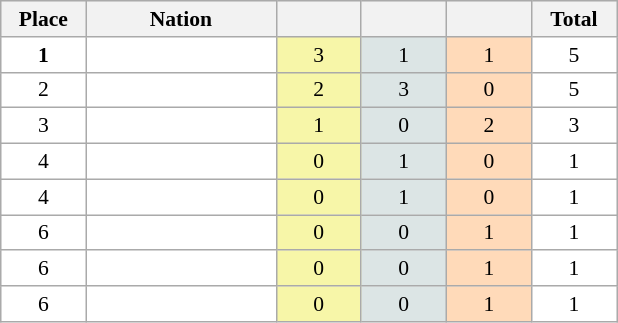<table class=wikitable style="border:1px solid #AAAAAA;font-size:90%">
<tr bgcolor="#EFEFEF">
<th width=50>Place</th>
<th width=120>Nation</th>
<th width=50></th>
<th width=50></th>
<th width=50></th>
<th width=50>Total</th>
</tr>
<tr align="center" valign="top" bgcolor="#FFFFFF">
<td><strong>1</strong></td>
<td align="left"><strong></strong></td>
<td style="background:#F7F6A8;">3</td>
<td style="background:#DCE5E5;">1</td>
<td style="background:#FFDAB9;">1</td>
<td>5</td>
</tr>
<tr align="center" valign="top" bgcolor="#FFFFFF">
<td>2</td>
<td align="left"></td>
<td style="background:#F7F6A8;">2</td>
<td style="background:#DCE5E5;">3</td>
<td style="background:#FFDAB9;">0</td>
<td>5</td>
</tr>
<tr align="center" valign="top" bgcolor="#FFFFFF">
<td>3</td>
<td align="left"></td>
<td style="background:#F7F6A8;">1</td>
<td style="background:#DCE5E5;">0</td>
<td style="background:#FFDAB9;">2</td>
<td>3</td>
</tr>
<tr align="center" valign="top" bgcolor="#FFFFFF">
<td>4</td>
<td align="left"></td>
<td style="background:#F7F6A8;">0</td>
<td style="background:#DCE5E5;">1</td>
<td style="background:#FFDAB9;">0</td>
<td>1</td>
</tr>
<tr align="center" valign="top" bgcolor="#FFFFFF">
<td>4</td>
<td align="left"></td>
<td style="background:#F7F6A8;">0</td>
<td style="background:#DCE5E5;">1</td>
<td style="background:#FFDAB9;">0</td>
<td>1</td>
</tr>
<tr align="center" valign="top" bgcolor="#FFFFFF">
<td>6</td>
<td align="left"></td>
<td style="background:#F7F6A8;">0</td>
<td style="background:#DCE5E5;">0</td>
<td style="background:#FFDAB9;">1</td>
<td>1</td>
</tr>
<tr align="center" valign="top" bgcolor="#FFFFFF">
<td>6</td>
<td align="left"></td>
<td style="background:#F7F6A8;">0</td>
<td style="background:#DCE5E5;">0</td>
<td style="background:#FFDAB9;">1</td>
<td>1</td>
</tr>
<tr align="center" valign="top" bgcolor="#FFFFFF">
<td>6</td>
<td align="left"></td>
<td style="background:#F7F6A8;">0</td>
<td style="background:#DCE5E5;">0</td>
<td style="background:#FFDAB9;">1</td>
<td>1</td>
</tr>
</table>
